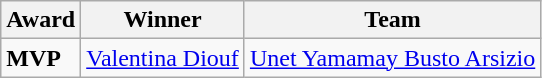<table class=wikitable>
<tr>
<th>Award</th>
<th>Winner</th>
<th>Team</th>
</tr>
<tr>
<td><strong>MVP</strong></td>
<td> <a href='#'>Valentina Diouf</a></td>
<td><a href='#'>Unet Yamamay Busto Arsizio</a></td>
</tr>
</table>
